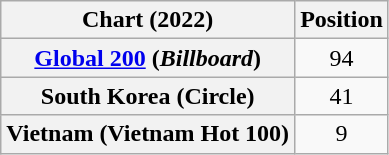<table class="wikitable plainrowheaders sortable" style="text-align:center">
<tr>
<th scope="col">Chart (2022)</th>
<th scope="col">Position</th>
</tr>
<tr>
<th scope="row"><a href='#'>Global 200</a> (<em>Billboard</em>)</th>
<td>94</td>
</tr>
<tr>
<th scope="row">South Korea (Circle)</th>
<td>41</td>
</tr>
<tr>
<th scope="row">Vietnam (Vietnam Hot 100)</th>
<td>9</td>
</tr>
</table>
